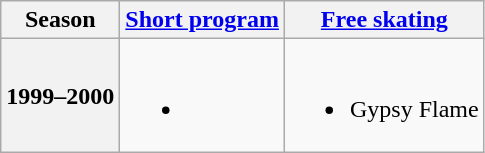<table class=wikitable style=text-align:center>
<tr>
<th>Season</th>
<th><a href='#'>Short program</a></th>
<th><a href='#'>Free skating</a></th>
</tr>
<tr>
<th>1999–2000 <br> </th>
<td><br><ul><li></li></ul></td>
<td><br><ul><li>Gypsy Flame <br></li></ul></td>
</tr>
</table>
